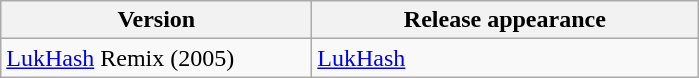<table class="wikitable">
<tr>
<th width="200">Version</th>
<th width="250">Release appearance</th>
</tr>
<tr>
<td><a href='#'>LukHash</a> Remix (2005)</td>
<td><a href='#'>LukHash</a> </td>
</tr>
</table>
